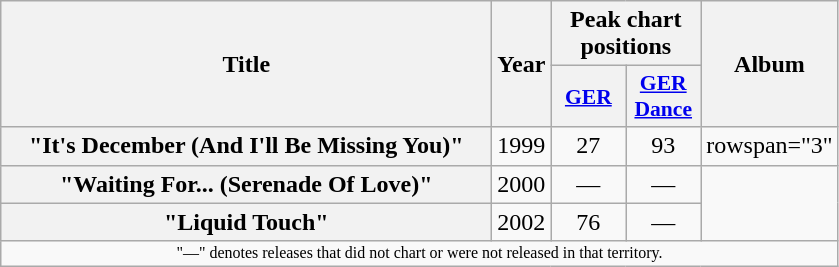<table class="wikitable plainrowheaders" style="text-align:center;" border="1">
<tr>
<th scope="col" rowspan="2" style="width:20em;">Title</th>
<th scope="col" rowspan="2">Year</th>
<th scope="col" colspan="2">Peak chart positions</th>
<th scope="col" rowspan="2">Album</th>
</tr>
<tr>
<th scope="col" style="width:3em;font-size:90%;"><a href='#'>GER</a><br></th>
<th scope="col" style="width:3em;font-size:90%;"><a href='#'>GER<br>Dance</a><br></th>
</tr>
<tr>
<th scope="row">"It's December (And I'll Be Missing You)"</th>
<td>1999</td>
<td>27</td>
<td>93</td>
<td>rowspan="3" </td>
</tr>
<tr>
<th scope="row">"Waiting For... (Serenade Of Love)"</th>
<td>2000</td>
<td>—</td>
<td>—</td>
</tr>
<tr>
<th scope="row">"Liquid Touch"</th>
<td>2002</td>
<td>76</td>
<td>—</td>
</tr>
<tr>
<td align="center" colspan="15" style="font-size:8pt">"—" denotes releases that did not chart or were not released in that territory.</td>
</tr>
</table>
